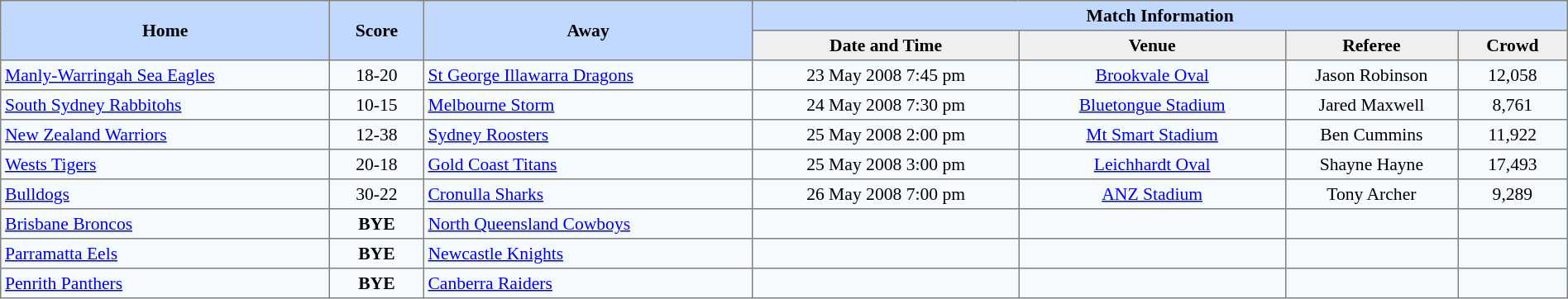<table border=1 style="border-collapse:collapse; font-size:90%;" cellpadding=3 cellspacing=0 width=100%>
<tr bgcolor=#C1D8FF>
<th rowspan=2 width=21%>Home</th>
<th rowspan=2 width=6%>Score</th>
<th rowspan=2 width=21%>Away</th>
<th colspan=6>Match Information</th>
</tr>
<tr bgcolor=#EFEFEF>
<th width=17%>Date and Time</th>
<th width=17%>Venue</th>
<th width=11%>Referee</th>
<th width=7%>Crowd</th>
</tr>
<tr align=center bgcolor=#F5FAFF>
<td align=left> <a href='#'>Manly-Warringah Sea Eagles</a></td>
<td>18-20</td>
<td align=left> <a href='#'>St George Illawarra Dragons</a></td>
<td>23 May 2008 7:45 pm</td>
<td><a href='#'>Brookvale Oval</a></td>
<td>Jason Robinson</td>
<td>12,058</td>
</tr>
<tr align=center bgcolor=#F5FAFF>
<td align=left> <a href='#'>South Sydney Rabbitohs</a></td>
<td>10-15</td>
<td align=left> <a href='#'>Melbourne Storm</a></td>
<td>24 May 2008 7:30 pm</td>
<td><a href='#'>Bluetongue Stadium</a></td>
<td>Jared Maxwell</td>
<td>8,761</td>
</tr>
<tr align=center bgcolor=#F5FAFF>
<td align=left> <a href='#'>New Zealand Warriors</a></td>
<td>12-38</td>
<td align=left> <a href='#'>Sydney Roosters</a></td>
<td>25 May 2008 2:00 pm</td>
<td><a href='#'>Mt Smart Stadium</a></td>
<td>Ben Cummins</td>
<td>11,922</td>
</tr>
<tr align=center bgcolor=#F5FAFF>
<td align=left> <a href='#'>Wests Tigers</a></td>
<td>20-18</td>
<td align=left> <a href='#'>Gold Coast Titans</a></td>
<td>25 May 2008 3:00 pm</td>
<td><a href='#'>Leichhardt Oval</a></td>
<td>Shayne Hayne</td>
<td>17,493</td>
</tr>
<tr align=center bgcolor=#F5FAFF>
<td align=left> <a href='#'>Bulldogs</a></td>
<td>30-22</td>
<td align=left> <a href='#'>Cronulla Sharks</a></td>
<td>26 May 2008 7:00 pm</td>
<td><a href='#'>ANZ Stadium</a></td>
<td>Tony Archer</td>
<td>9,289</td>
</tr>
<tr align=center bgcolor=#F5FAFF>
<td align=left> <a href='#'>Brisbane Broncos</a></td>
<td><strong>BYE</strong></td>
<td align=left> <a href='#'>North Queensland Cowboys</a></td>
<td></td>
<td></td>
<td></td>
<td></td>
</tr>
<tr align=center bgcolor=#F5FAFF>
<td align=left> <a href='#'>Parramatta Eels</a></td>
<td><strong>BYE</strong></td>
<td align=left> <a href='#'>Newcastle Knights</a></td>
<td></td>
<td></td>
<td></td>
<td></td>
</tr>
<tr align=center bgcolor=#F5FAFF>
<td align=left> <a href='#'>Penrith Panthers</a></td>
<td><strong>BYE</strong></td>
<td align=left> <a href='#'>Canberra Raiders</a></td>
<td></td>
<td></td>
<td></td>
<td></td>
</tr>
</table>
